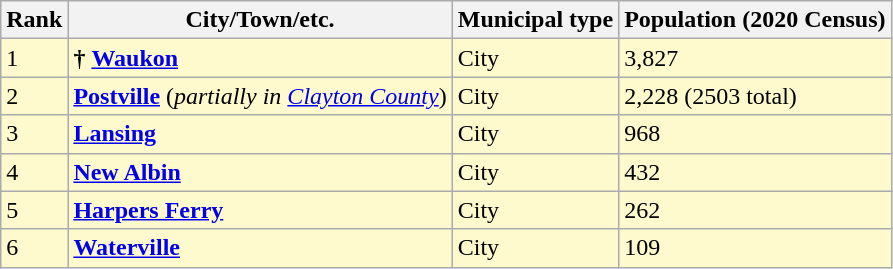<table class="wikitable sortable">
<tr>
<th>Rank</th>
<th>City/Town/etc.</th>
<th>Municipal type</th>
<th>Population (2020 Census)</th>
</tr>
<tr style="background-color:#FFFACD;">
<td>1</td>
<td><strong>†</strong> <strong><a href='#'>Waukon</a></strong></td>
<td>City</td>
<td>3,827</td>
</tr>
<tr style="background-color:#FFFACD;">
<td>2</td>
<td><strong><a href='#'>Postville</a></strong> (<em>partially in <a href='#'>Clayton County</a></em>)</td>
<td>City</td>
<td>2,228 (2503 total)</td>
</tr>
<tr style="background-color:#FFFACD;">
<td>3</td>
<td><strong><a href='#'>Lansing</a></strong></td>
<td>City</td>
<td>968</td>
</tr>
<tr style="background-color:#FFFACD;">
<td>4</td>
<td><strong><a href='#'>New Albin</a></strong></td>
<td>City</td>
<td>432</td>
</tr>
<tr style="background-color:#FFFACD;">
<td>5</td>
<td><strong><a href='#'>Harpers Ferry</a></strong></td>
<td>City</td>
<td>262</td>
</tr>
<tr style="background-color:#FFFACD;">
<td>6</td>
<td><strong><a href='#'>Waterville</a></strong></td>
<td>City</td>
<td>109</td>
</tr>
</table>
